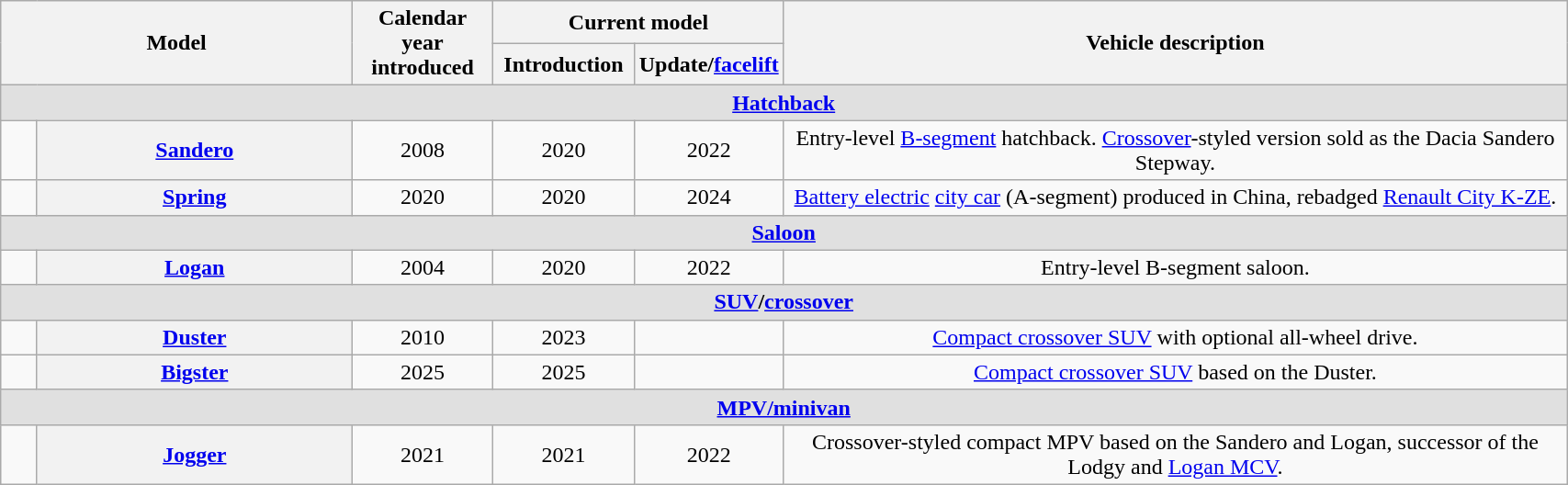<table class="wikitable" style="text-align: center; width: 90%">
<tr>
<th colspan="2" rowspan="2">Model</th>
<th rowspan="2" width="9%">Calendar year<br>introduced</th>
<th colspan="2" scope="col">Current model</th>
<th rowspan="2" width="50%">Vehicle description</th>
</tr>
<tr>
<th width="9%">Introduction</th>
<th width="9%">Update/<a href='#'>facelift</a></th>
</tr>
<tr>
<td colspan="6" style="background-color:#e0e0e0;"><strong><a href='#'>Hatchback</a></strong></td>
</tr>
<tr>
<td></td>
<th scope="row"><a href='#'>Sandero</a></th>
<td>2008</td>
<td>2020</td>
<td>2022</td>
<td>Entry-level <a href='#'>B-segment</a> hatchback. <a href='#'>Crossover</a>-styled version sold as the Dacia Sandero Stepway.</td>
</tr>
<tr>
<td></td>
<th><a href='#'>Spring</a></th>
<td>2020</td>
<td>2020</td>
<td>2024</td>
<td><a href='#'>Battery electric</a> <a href='#'>city car</a> (A-segment) produced in China, rebadged <a href='#'>Renault City K-ZE</a>.</td>
</tr>
<tr>
<td colspan="6" style="background-color:#e0e0e0;"><a href='#'><strong>Saloon</strong></a></td>
</tr>
<tr>
<td></td>
<th><a href='#'>Logan</a></th>
<td>2004</td>
<td>2020</td>
<td>2022</td>
<td>Entry-level B-segment saloon.</td>
</tr>
<tr>
<td colspan="6" style="background-color:#e0e0e0;"><a href='#'><strong>SUV</strong></a><strong>/<a href='#'>crossover</a></strong></td>
</tr>
<tr>
<td></td>
<th><a href='#'>Duster</a></th>
<td>2010</td>
<td>2023</td>
<td></td>
<td><a href='#'>Compact crossover SUV</a> with optional all-wheel drive.</td>
</tr>
<tr>
<td></td>
<th><a href='#'>Bigster</a></th>
<td>2025</td>
<td>2025</td>
<td></td>
<td><a href='#'>Compact crossover SUV</a> based on the Duster.</td>
</tr>
<tr>
<td colspan="6" style="background-color:#e0e0e0;"><strong><a href='#'>MPV/minivan</a></strong></td>
</tr>
<tr>
<td></td>
<th><a href='#'>Jogger</a></th>
<td>2021</td>
<td>2021</td>
<td>2022</td>
<td>Crossover-styled compact MPV based on the Sandero and Logan, successor of the Lodgy and <a href='#'>Logan MCV</a>.</td>
</tr>
</table>
